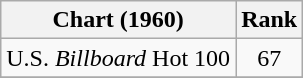<table class="wikitable">
<tr>
<th>Chart (1960)</th>
<th style="text-align:center;">Rank</th>
</tr>
<tr>
<td>U.S. <em>Billboard</em> Hot 100</td>
<td style="text-align:center;">67</td>
</tr>
<tr>
</tr>
</table>
